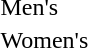<table>
<tr>
<td>Men's<br></td>
<td width=150></td>
<td width=150></td>
<td width=150></td>
</tr>
<tr>
<td>Women's<br></td>
<td width=150></td>
<td width=150></td>
<td width=150></td>
</tr>
</table>
